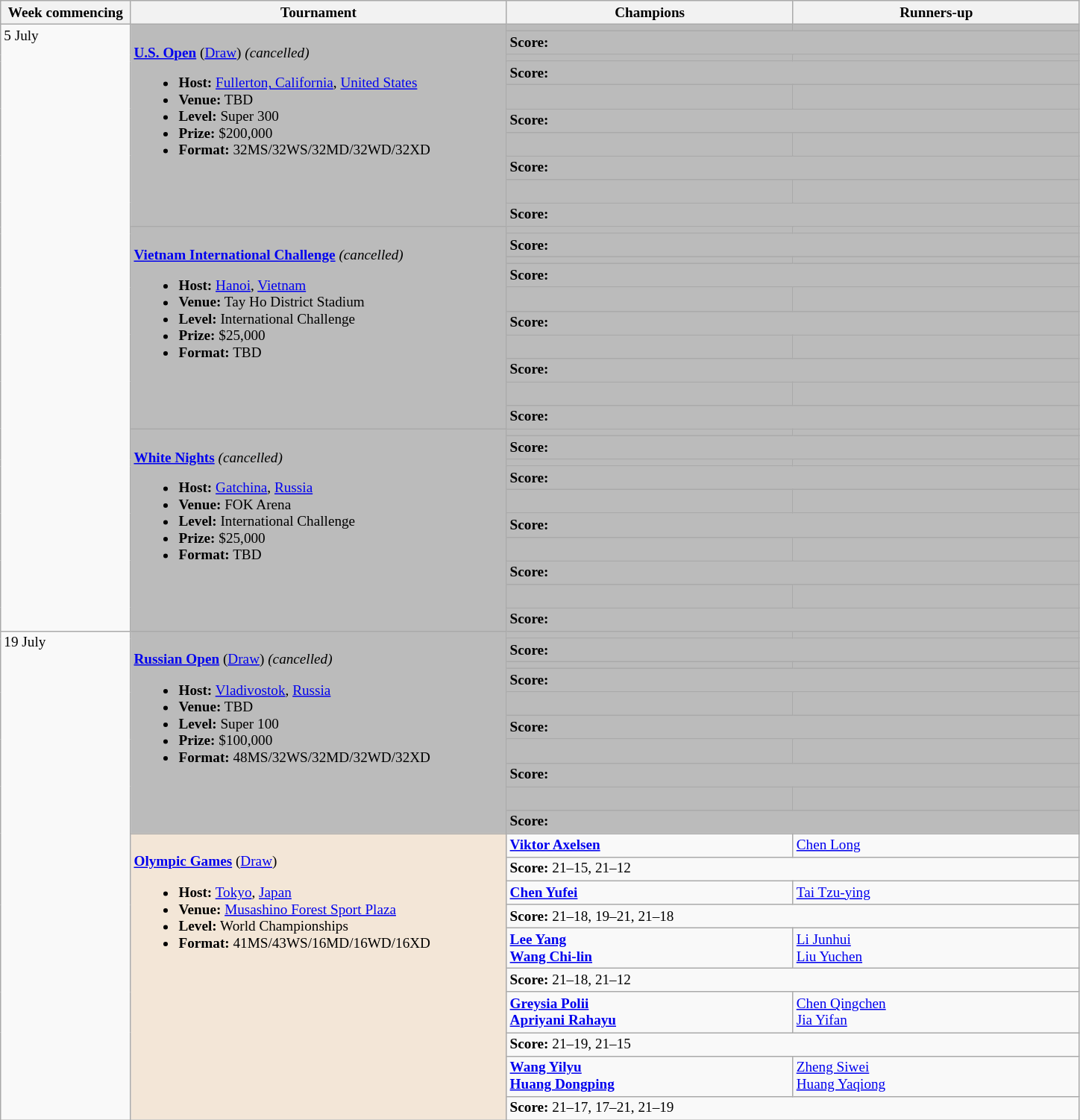<table class="wikitable" style="font-size:80%">
<tr>
<th width="110">Week commencing</th>
<th width="330">Tournament</th>
<th width="250">Champions</th>
<th width="250">Runners-up</th>
</tr>
<tr valign="top">
<td rowspan="30">5 July</td>
<td bgcolor="#BBBBBB" rowspan="10"><br><strong><a href='#'>U.S. Open</a></strong> (<a href='#'>Draw</a>) <em>(cancelled)</em><ul><li><strong>Host:</strong> <a href='#'>Fullerton, California</a>, <a href='#'>United States</a></li><li><strong>Venue:</strong> TBD</li><li><strong>Level:</strong> Super 300</li><li><strong>Prize:</strong> $200,000</li><li><strong>Format:</strong> 32MS/32WS/32MD/32WD/32XD</li></ul></td>
<td bgcolor="#BBBBBB"><strong> </strong></td>
<td bgcolor="#BBBBBB"></td>
</tr>
<tr bgcolor="#BBBBBB">
<td colspan="2"><strong>Score:</strong></td>
</tr>
<tr valign="top"bgcolor="#BBBBBB">
<td><strong> </strong></td>
<td></td>
</tr>
<tr bgcolor="#BBBBBB">
<td colspan="2"><strong>Score:</strong></td>
</tr>
<tr valign="top"bgcolor="#BBBBBB">
<td><strong> <br> </strong></td>
<td> <br></td>
</tr>
<tr bgcolor="#BBBBBB">
<td colspan="2"><strong>Score:</strong></td>
</tr>
<tr valign="top"bgcolor="#BBBBBB">
<td><strong> <br> </strong></td>
<td> <br></td>
</tr>
<tr bgcolor="#BBBBBB">
<td colspan="2"><strong>Score:</strong></td>
</tr>
<tr valign="top"bgcolor="#BBBBBB">
<td><strong> <br> </strong></td>
<td> <br></td>
</tr>
<tr bgcolor="#BBBBBB">
<td colspan="2"><strong>Score:</strong></td>
</tr>
<tr valign="top" bgcolor="#BBBBBB">
<td bgcolor="#BBBBBB" rowspan="10"><br><strong><a href='#'>Vietnam International Challenge</a></strong> <em>(cancelled)</em><ul><li><strong>Host:</strong> <a href='#'>Hanoi</a>, <a href='#'>Vietnam</a></li><li><strong>Venue:</strong> Tay Ho District Stadium</li><li><strong>Level:</strong> International Challenge</li><li><strong>Prize:</strong> $25,000</li><li><strong>Format:</strong> TBD</li></ul></td>
<td><strong> </strong></td>
<td></td>
</tr>
<tr bgcolor="#BBBBBB">
<td colspan="2"><strong>Score:</strong></td>
</tr>
<tr valign="top" bgcolor="#BBBBBB">
<td><strong> </strong></td>
<td></td>
</tr>
<tr bgcolor="#BBBBBB">
<td colspan="2"><strong>Score:</strong></td>
</tr>
<tr valign="top" bgcolor="#BBBBBB">
<td><strong> <br> </strong></td>
<td> <br></td>
</tr>
<tr bgcolor="#BBBBBB">
<td colspan="2"><strong>Score:</strong></td>
</tr>
<tr valign="top" bgcolor="#BBBBBB">
<td><strong> <br> </strong></td>
<td> <br></td>
</tr>
<tr bgcolor="#BBBBBB">
<td colspan="2"><strong>Score:</strong></td>
</tr>
<tr valign="top" bgcolor="#BBBBBB">
<td><strong> <br> </strong></td>
<td> <br></td>
</tr>
<tr bgcolor="#BBBBBB">
<td colspan="2"><strong>Score:</strong></td>
</tr>
<tr valign="top" bgcolor="#BBBBBB">
<td bgcolor="#BBBBBB" rowspan="10"><br><strong><a href='#'>White Nights</a></strong> <em>(cancelled)</em><ul><li><strong>Host:</strong> <a href='#'>Gatchina</a>, <a href='#'>Russia</a></li><li><strong>Venue:</strong> FOK Arena</li><li><strong>Level:</strong> International Challenge</li><li><strong>Prize:</strong> $25,000</li><li><strong>Format:</strong> TBD</li></ul></td>
<td><strong> </strong></td>
<td></td>
</tr>
<tr bgcolor="#BBBBBB">
<td colspan="2"><strong>Score:</strong></td>
</tr>
<tr valign="top" bgcolor="#BBBBBB">
<td><strong> </strong></td>
<td></td>
</tr>
<tr bgcolor="#BBBBBB">
<td colspan="2"><strong>Score:</strong></td>
</tr>
<tr valign="top" bgcolor="#BBBBBB">
<td><strong> <br> </strong></td>
<td> <br></td>
</tr>
<tr bgcolor="#BBBBBB">
<td colspan="2"><strong>Score:</strong></td>
</tr>
<tr valign="top" bgcolor="#BBBBBB">
<td><strong> <br> </strong></td>
<td> <br></td>
</tr>
<tr bgcolor="#BBBBBB">
<td colspan="2"><strong>Score:</strong></td>
</tr>
<tr valign="top" bgcolor="#BBBBBB">
<td><strong> <br> </strong></td>
<td> <br></td>
</tr>
<tr bgcolor="#BBBBBB">
<td colspan="2"><strong>Score:</strong></td>
</tr>
<tr valign="top">
<td rowspan="20">19 July</td>
<td bgcolor="#BBBBBB" rowspan="10"><br><strong><a href='#'>Russian Open</a></strong> (<a href='#'>Draw</a>) <em>(cancelled)</em><ul><li><strong>Host:</strong> <a href='#'>Vladivostok</a>, <a href='#'>Russia</a></li><li><strong>Venue:</strong> TBD</li><li><strong>Level:</strong> Super 100</li><li><strong>Prize:</strong> $100,000</li><li><strong>Format:</strong> 48MS/32WS/32MD/32WD/32XD</li></ul></td>
<td bgcolor="#BBBBBB"><strong> </strong></td>
<td bgcolor="#BBBBBB"></td>
</tr>
<tr bgcolor="#BBBBBB">
<td colspan="2"><strong>Score:</strong></td>
</tr>
<tr valign="top"bgcolor="#BBBBBB">
<td><strong> </strong></td>
<td></td>
</tr>
<tr bgcolor="#BBBBBB">
<td colspan="2"><strong>Score:</strong></td>
</tr>
<tr valign="top"bgcolor="#BBBBBB">
<td><strong> <br> </strong></td>
<td> <br></td>
</tr>
<tr bgcolor="#BBBBBB">
<td colspan="2"><strong>Score:</strong></td>
</tr>
<tr valign="top"bgcolor="#BBBBBB">
<td><strong> <br> </strong></td>
<td> <br></td>
</tr>
<tr bgcolor="#BBBBBB">
<td colspan="2"><strong>Score:</strong></td>
</tr>
<tr valign="top"bgcolor="#BBBBBB">
<td><strong> <br> </strong></td>
<td> <br></td>
</tr>
<tr bgcolor="#BBBBBB">
<td colspan="2"><strong>Score:</strong></td>
</tr>
<tr valign="top">
<td bgcolor="#F3E6D7" rowspan="10"><br><strong><a href='#'>Olympic Games</a></strong> (<a href='#'>Draw</a>)<ul><li><strong>Host:</strong> <a href='#'>Tokyo</a>, <a href='#'>Japan</a></li><li><strong>Venue:</strong> <a href='#'>Musashino Forest Sport Plaza</a></li><li><strong>Level:</strong> World Championships</li><li><strong>Format:</strong> 41MS/43WS/16MD/16WD/16XD</li></ul></td>
<td><strong> <a href='#'>Viktor Axelsen</a></strong></td>
<td> <a href='#'>Chen Long</a></td>
</tr>
<tr>
<td colspan="2"><strong>Score:</strong> 21–15, 21–12</td>
</tr>
<tr valign="top">
<td><strong> <a href='#'>Chen Yufei</a></strong></td>
<td> <a href='#'>Tai Tzu-ying</a></td>
</tr>
<tr>
<td colspan="2"><strong>Score:</strong> 21–18, 19–21, 21–18</td>
</tr>
<tr valign="top">
<td><strong> <a href='#'>Lee Yang</a><br> <a href='#'>Wang Chi-lin</a></strong></td>
<td> <a href='#'>Li Junhui</a><br> <a href='#'>Liu Yuchen</a></td>
</tr>
<tr>
<td colspan="2"><strong>Score:</strong> 21–18, 21–12</td>
</tr>
<tr valign="top">
<td><strong> <a href='#'>Greysia Polii</a><br> <a href='#'>Apriyani Rahayu</a></strong></td>
<td> <a href='#'>Chen Qingchen</a><br> <a href='#'>Jia Yifan</a></td>
</tr>
<tr>
<td colspan="2"><strong>Score:</strong> 21–19, 21–15</td>
</tr>
<tr valign="top">
<td><strong> <a href='#'>Wang Yilyu</a><br> <a href='#'>Huang Dongping</a></strong></td>
<td> <a href='#'>Zheng Siwei</a><br> <a href='#'>Huang Yaqiong</a></td>
</tr>
<tr>
<td colspan="2"><strong>Score:</strong> 21–17, 17–21, 21–19</td>
</tr>
</table>
